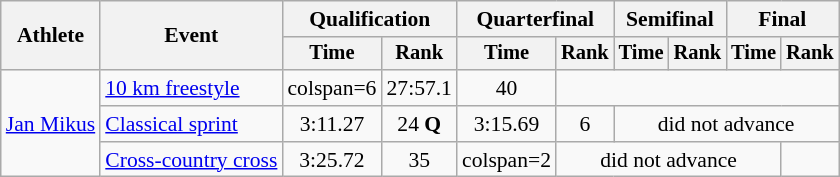<table class="wikitable" style="font-size:90%">
<tr>
<th rowspan="2">Athlete</th>
<th rowspan="2">Event</th>
<th colspan="2">Qualification</th>
<th colspan="2">Quarterfinal</th>
<th colspan="2">Semifinal</th>
<th colspan="2">Final</th>
</tr>
<tr style="font-size:95%">
<th>Time</th>
<th>Rank</th>
<th>Time</th>
<th>Rank</th>
<th>Time</th>
<th>Rank</th>
<th>Time</th>
<th>Rank</th>
</tr>
<tr align=center>
<td align=left rowspan=3><a href='#'>Jan Mikus</a></td>
<td align=left><a href='#'>10 km freestyle</a></td>
<td>colspan=6 </td>
<td>27:57.1</td>
<td>40</td>
</tr>
<tr align=center>
<td align=left><a href='#'>Classical sprint</a></td>
<td>3:11.27</td>
<td>24 <strong>Q</strong></td>
<td>3:15.69</td>
<td>6</td>
<td colspan=4>did not advance</td>
</tr>
<tr align=center>
<td align=left><a href='#'>Cross-country cross</a></td>
<td>3:25.72</td>
<td>35</td>
<td>colspan=2 </td>
<td colspan=4>did not advance</td>
</tr>
</table>
